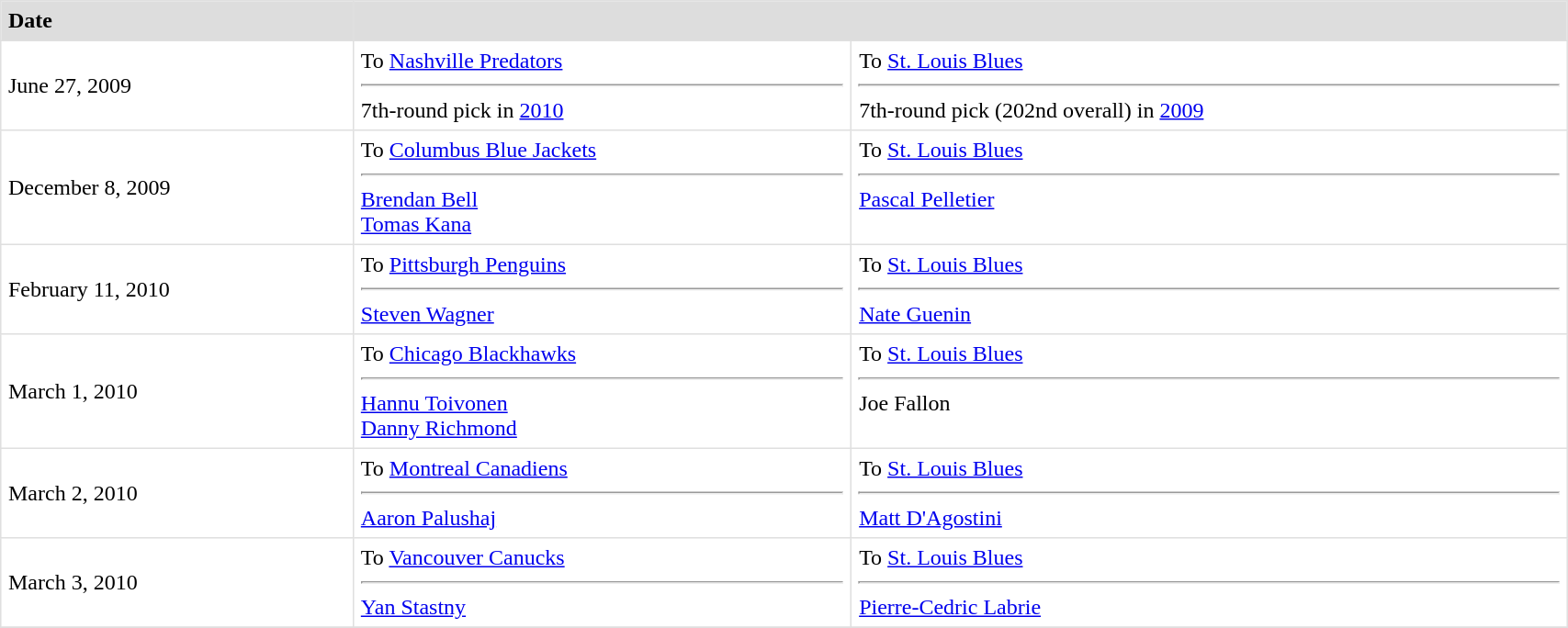<table border=1 style="border-collapse:collapse" bordercolor="#DFDFDF" cellpadding="5" width=90%>
<tr bgcolor="#dddddd">
<td><strong>Date</strong></td>
<th colspan="2"></th>
</tr>
<tr>
<td>June 27, 2009</td>
<td valign="top">To <a href='#'>Nashville Predators</a> <hr>7th-round pick in <a href='#'>2010</a></td>
<td valign="top">To <a href='#'>St. Louis Blues</a> <hr>7th-round pick (202nd overall) in <a href='#'>2009</a></td>
</tr>
<tr>
<td>December 8, 2009</td>
<td valign="top">To <a href='#'>Columbus Blue Jackets</a> <hr><a href='#'>Brendan Bell</a><br><a href='#'>Tomas Kana</a></td>
<td valign="top">To <a href='#'>St. Louis Blues</a> <hr><a href='#'>Pascal Pelletier</a></td>
</tr>
<tr>
<td>February 11, 2010</td>
<td valign="top">To <a href='#'>Pittsburgh Penguins</a> <hr><a href='#'>Steven Wagner</a></td>
<td valign="top">To <a href='#'>St. Louis Blues</a> <hr><a href='#'>Nate Guenin</a></td>
</tr>
<tr>
<td>March 1, 2010</td>
<td valign="top">To <a href='#'>Chicago Blackhawks</a> <hr><a href='#'>Hannu Toivonen</a><br><a href='#'>Danny Richmond</a></td>
<td valign="top">To <a href='#'>St. Louis Blues</a> <hr>Joe Fallon</td>
</tr>
<tr>
<td>March 2, 2010</td>
<td valign="top">To <a href='#'>Montreal Canadiens</a> <hr><a href='#'>Aaron Palushaj</a></td>
<td valign="top">To <a href='#'>St. Louis Blues</a> <hr><a href='#'>Matt D'Agostini</a></td>
</tr>
<tr>
<td>March 3, 2010</td>
<td valign="top">To <a href='#'>Vancouver Canucks</a> <hr><a href='#'>Yan Stastny</a></td>
<td valign="top">To <a href='#'>St. Louis Blues</a> <hr><a href='#'>Pierre-Cedric Labrie</a></td>
</tr>
<tr>
</tr>
</table>
